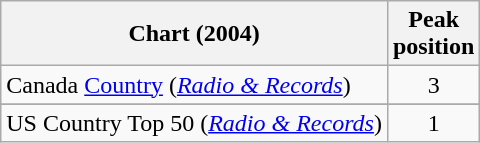<table class="wikitable sortable">
<tr>
<th align="left">Chart (2004)</th>
<th align="center">Peak<br>position</th>
</tr>
<tr>
<td>Canada <a href='#'>Country</a> (<em><a href='#'>Radio & Records</a></em>)</td>
<td align="center">3</td>
</tr>
<tr>
</tr>
<tr>
</tr>
<tr>
<td>US Country Top 50 (<em><a href='#'>Radio & Records</a></em>)</td>
<td align="center">1</td>
</tr>
</table>
